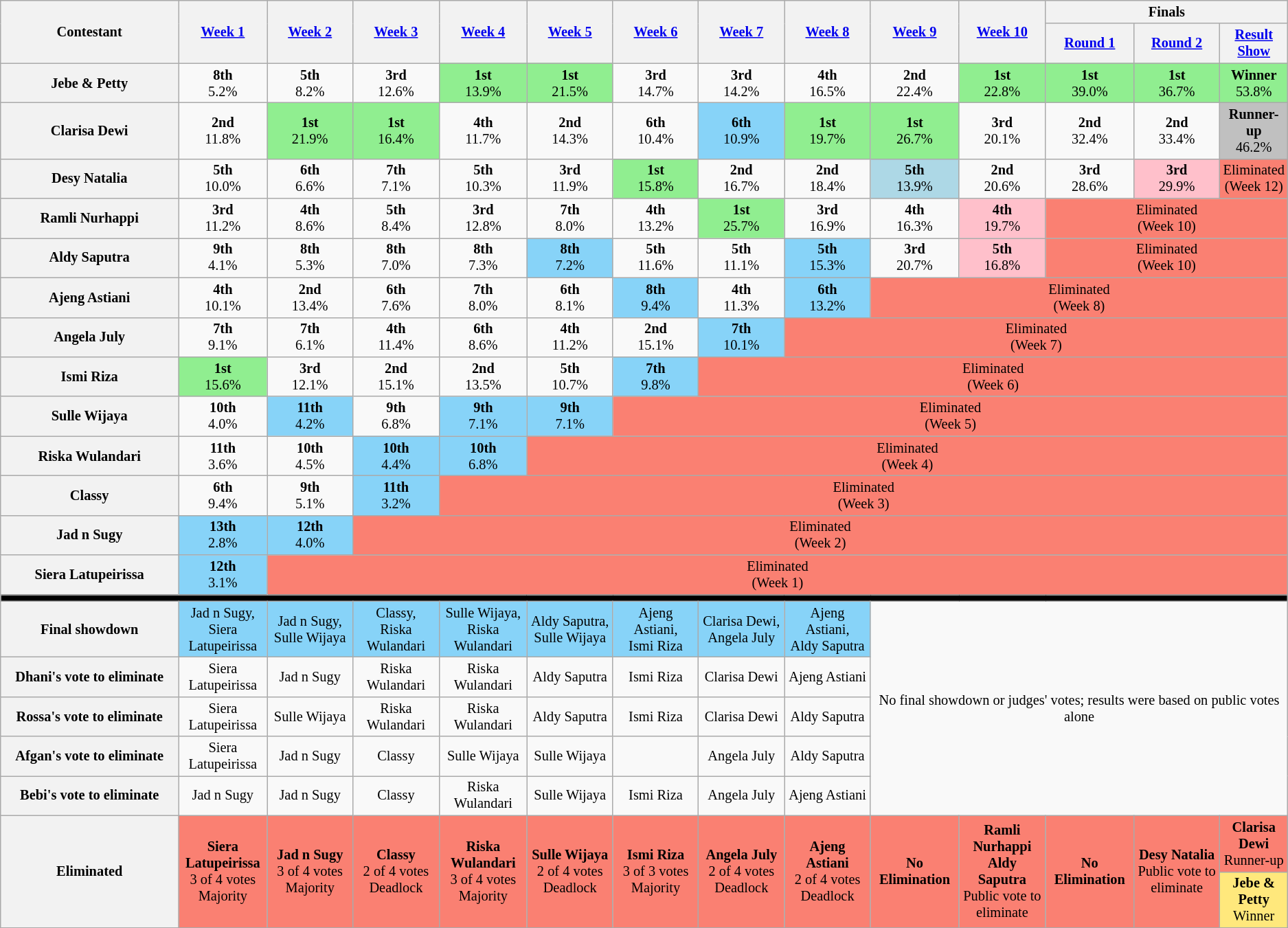<table class="wikitable" style="text-align:center; font-size:85%">
<tr>
<th style="width:15%" rowspan=2 scope="col">Contestant</th>
<th style="width:7%" rowspan=2 scope="col"><a href='#'>Week 1</a></th>
<th style="width:7%" rowspan=2 scope="col"><a href='#'>Week 2</a></th>
<th style="width:7%" rowspan=2 scope="col"><a href='#'>Week 3</a></th>
<th style="width:7%" rowspan=2 scope="col"><a href='#'>Week 4</a></th>
<th style="width:7%" rowspan=2 scope="col"><a href='#'>Week 5</a></th>
<th style="width:7%" rowspan=2 scope="col"><a href='#'>Week 6</a></th>
<th style="width:7%" rowspan=2 scope="col"><a href='#'>Week 7</a></th>
<th style="width:7%" rowspan=2 scope="col"><a href='#'>Week 8</a></th>
<th style="width:7%" rowspan=2 scope="col"><a href='#'>Week 9</a></th>
<th style="width:7%" rowspan=2 scope="col"><a href='#'>Week 10</a></th>
<th colspan="3">Finals</th>
</tr>
<tr>
<th style="width:7%"><a href='#'>Round 1</a></th>
<th style="width:7%"><a href='#'>Round 2</a></th>
<th style="width:7%"><a href='#'>Result Show</a></th>
</tr>
<tr>
<th scope="row">Jebe & Petty</th>
<td><strong>8th</strong> <br> 5.2%</td>
<td><strong>5th</strong> <br> 8.2%</td>
<td><strong>3rd</strong> <br> 12.6%</td>
<td style="background:lightgreen;"><strong>1st</strong> <br> 13.9%</td>
<td style="background:lightgreen;"><strong>1st</strong> <br> 21.5%</td>
<td><strong>3rd</strong> <br> 14.7%</td>
<td><strong>3rd</strong> <br> 14.2%</td>
<td><strong>4th</strong> <br> 16.5%</td>
<td><strong>2nd</strong> <br> 22.4%</td>
<td style="background:lightgreen;"><strong>1st</strong> <br> 22.8%</td>
<td style="background:lightgreen;"><strong>1st</strong> <br> 39.0%</td>
<td style="background:lightgreen;"><strong>1st</strong> <br> 36.7%</td>
<td style="background:lightgreen;"><strong>Winner</strong> <br> 53.8%</td>
</tr>
<tr>
<th scope="row">Clarisa Dewi</th>
<td><strong>2nd</strong> <br> 11.8%</td>
<td style="background:lightgreen;"><strong>1st</strong> <br> 21.9%</td>
<td style="background:lightgreen;"><strong>1st</strong> <br> 16.4%</td>
<td><strong>4th</strong> <br> 11.7%</td>
<td><strong>2nd</strong> <br> 14.3%</td>
<td><strong>6th</strong> <br> 10.4%</td>
<td style="background:#87D3F8;"><strong>6th</strong> <br> 10.9%</td>
<td style="background:lightgreen;"><strong>1st</strong> <br> 19.7%</td>
<td style="background:lightgreen;"><strong>1st</strong> <br> 26.7%</td>
<td><strong>3rd</strong> <br> 20.1%</td>
<td><strong>2nd</strong> <br> 32.4%</td>
<td><strong>2nd</strong> <br> 33.4%</td>
<td style="background:silver;"><strong>Runner-up</strong> <br> 46.2%</td>
</tr>
<tr>
<th scope="row">Desy Natalia</th>
<td><strong>5th</strong> <br> 10.0%</td>
<td><strong>6th</strong> <br> 6.6%</td>
<td><strong>7th</strong> <br> 7.1%</td>
<td><strong>5th</strong> <br> 10.3%</td>
<td><strong>3rd</strong> <br> 11.9%</td>
<td style="background:lightgreen;"><strong>1st</strong> <br> 15.8%</td>
<td><strong>2nd</strong> <br> 16.7%</td>
<td><strong>2nd</strong> <br> 18.4%</td>
<td style="background:lightblue;"><strong>5th</strong> <br> 13.9%</td>
<td><strong>2nd</strong> <br> 20.6%</td>
<td><strong>3rd</strong> <br> 28.6%</td>
<td style="background:pink;"><strong>3rd</strong> <br> 29.9%</td>
<td style="background:#FA8072" colspan="3">Eliminated<br>(Week 12)</td>
</tr>
<tr>
<th scope="row">Ramli Nurhappi</th>
<td><strong>3rd</strong> <br> 11.2%</td>
<td><strong>4th</strong> <br> 8.6%</td>
<td><strong>5th</strong>  <br>8.4%</td>
<td><strong>3rd</strong> <br>12.8%</td>
<td><strong>7th</strong>  <br>8.0%</td>
<td><strong>4th</strong> <br>13.2%</td>
<td style="background:lightgreen;"><strong>1st</strong> <br>25.7%</td>
<td><strong>3rd</strong> <br>16.9%</td>
<td><strong>4th</strong> <br>16.3%</td>
<td style="background:pink;"><strong>4th</strong> <br>19.7%</td>
<td style="background:#FA8072" colspan="4">Eliminated<br>(Week 10)</td>
</tr>
<tr>
<th scope="row">Aldy Saputra</th>
<td><strong>9th</strong><br>4.1%</td>
<td><strong>8th</strong><br>5.3%</td>
<td><strong>8th</strong><br>7.0%</td>
<td><strong>8th</strong><br>7.3%</td>
<td style="background:#87D3F8;"><strong>8th</strong><br>7.2%</td>
<td><strong>5th</strong><br>11.6%</td>
<td><strong>5th</strong><br>11.1%</td>
<td style="background:#87D3F8;"><strong>5th</strong> <br>15.3%</td>
<td><strong>3rd</strong><br>20.7%</td>
<td style="background:pink;"><strong>5th</strong><br>16.8%</td>
<td style="background:#FA8072;" colspan="5">Eliminated<br>(Week 10)</td>
</tr>
<tr>
<th scope="row">Ajeng Astiani</th>
<td><strong>4th</strong><br>10.1%</td>
<td><strong>2nd</strong><br>13.4%</td>
<td><strong>6th</strong><br>7.6%</td>
<td><strong>7th</strong><br>8.0%</td>
<td><strong>6th</strong><br>8.1%</td>
<td style="background:#87D3F8;"><strong>8th</strong><br>9.4%</td>
<td><strong>4th</strong><br>11.3%</td>
<td style="background:#87D3F8;"><strong>6th</strong><br>13.2%</td>
<td style="background:#FA8072" colspan="6">Eliminated<br>(Week 8)</td>
</tr>
<tr>
<th scope="row">Angela July</th>
<td><strong>7th</strong><br>9.1%</td>
<td><strong>7th</strong><br>6.1%</td>
<td><strong>4th</strong><br>11.4%</td>
<td><strong>6th</strong><br>8.6%</td>
<td><strong>4th</strong><br>11.2%</td>
<td><strong>2nd</strong><br>15.1%</td>
<td style="background:#87D3F8;"><strong>7th</strong><br>10.1%</td>
<td style="background:#FA8072" colspan="7">Eliminated<br>(Week 7)</td>
</tr>
<tr>
<th scope="row">Ismi Riza</th>
<td style="background:lightgreen;"><strong>1st</strong><br>15.6%</td>
<td><strong>3rd</strong><br>12.1%</td>
<td><strong>2nd</strong><br>15.1%</td>
<td><strong>2nd</strong><br>13.5%</td>
<td><strong>5th</strong><br>10.7%</td>
<td style="background:#87D3F8;"><strong>7th</strong><br>9.8%</td>
<td style="background:#FA8072" colspan="8">Eliminated<br>(Week 6)</td>
</tr>
<tr>
<th scope="row">Sulle Wijaya</th>
<td><strong>10th</strong><br>4.0%</td>
<td style="background:#87D3F8;"><strong>11th</strong><br>4.2%</td>
<td><strong>9th</strong><br>6.8%</td>
<td style="background:#87D3F8;"><strong>9th</strong><br>7.1%</td>
<td style="background:#87D3F8;"><strong>9th</strong><br>7.1%</td>
<td style="background:#FA8072" colspan="9">Eliminated<br>(Week 5)</td>
</tr>
<tr>
<th scope="row">Riska Wulandari</th>
<td><strong>11th</strong><br>3.6%</td>
<td><strong>10th</strong><br>4.5%</td>
<td style="background:#87D3F8;"><strong>10th</strong><br>4.4%</td>
<td style="background:#87D3F8;"><strong>10th</strong><br>6.8%</td>
<td style="background:#FA8072" colspan="10">Eliminated<br>(Week 4)</td>
</tr>
<tr>
<th scope="row">Classy</th>
<td><strong>6th</strong><br>9.4%</td>
<td><strong>9th</strong><br>5.1%</td>
<td style="background:#87D3F8;"><strong>11th</strong><br>3.2%</td>
<td style="background:#FA8072" colspan="11">Eliminated<br>(Week 3)</td>
</tr>
<tr>
<th scope="row">Jad n Sugy</th>
<td style="background:#87D3F8;"><strong>13th</strong><br>2.8%</td>
<td style="background:#87D3F8;"><strong>12th</strong><br>4.0%</td>
<td style="background:#FA8072" colspan="12">Eliminated<br>(Week 2)</td>
</tr>
<tr>
<th scope="row">Siera Latupeirissa</th>
<td style="background:#87D3F8;"><strong>12th</strong><br>3.1%</td>
<td style="background:#FA8072" colspan="13">Eliminated<br>(Week 1)</td>
</tr>
<tr>
<th colspan="14" style="background:#000000"></th>
</tr>
<tr>
<th scope="row"><strong>Final showdown</strong></th>
<td style="background:#87D3F8">Jad n Sugy,<br>Siera Latupeirissa</td>
<td style="background:#87D3F8">Jad n Sugy,<br>Sulle Wijaya</td>
<td style="background:#87D3F8">Classy,<br>Riska Wulandari</td>
<td style="background:#87D3F8">Sulle Wijaya,<br>Riska Wulandari</td>
<td style="background:#87D3F8">Aldy Saputra,<br>Sulle Wijaya</td>
<td style="background:#87D3F8">Ajeng Astiani,<br>Ismi Riza</td>
<td style="background:#87D3F8">Clarisa Dewi,<br> Angela July</td>
<td style="background:#87D3F8">Ajeng Astiani,<br>Aldy Saputra</td>
<td rowspan="5" colspan="5">No final showdown or judges' votes; results were based on public votes alone</td>
</tr>
<tr>
<th scope="row">Dhani's vote to eliminate</th>
<td>Siera Latupeirissa</td>
<td>Jad n Sugy</td>
<td>Riska Wulandari</td>
<td>Riska Wulandari</td>
<td>Aldy Saputra</td>
<td>Ismi Riza</td>
<td>Clarisa Dewi</td>
<td>Ajeng Astiani</td>
</tr>
<tr>
<th scope="row">Rossa's vote to eliminate</th>
<td>Siera Latupeirissa</td>
<td>Sulle Wijaya</td>
<td>Riska Wulandari</td>
<td>Riska Wulandari</td>
<td>Aldy Saputra</td>
<td>Ismi Riza</td>
<td>Clarisa Dewi</td>
<td>Aldy Saputra</td>
</tr>
<tr>
<th scope="row">Afgan's vote to eliminate</th>
<td>Siera Latupeirissa</td>
<td>Jad n Sugy</td>
<td>Classy</td>
<td>Sulle Wijaya</td>
<td>Sulle Wijaya</td>
<td></td>
<td>Angela July</td>
<td>Aldy Saputra</td>
</tr>
<tr>
<th scope="row">Bebi's vote to eliminate</th>
<td>Jad n Sugy</td>
<td>Jad n Sugy</td>
<td>Classy</td>
<td>Riska Wulandari</td>
<td>Sulle Wijaya</td>
<td>Ismi Riza</td>
<td>Angela July</td>
<td>Ajeng Astiani</td>
</tr>
<tr>
<th scope="row" rowspan="6">Eliminated</th>
<td style="background:#FA8072" rowspan="6"><strong>Siera Latupeirissa</strong><br>3 of 4 votes<br>Majority</td>
<td style="background:#FA8072" rowspan="6"><strong>Jad n Sugy</strong><br>3 of 4 votes<br>Majority</td>
<td style="background:#FA8072" rowspan="6"><strong>Classy</strong><br>2 of 4 votes<br> Deadlock</td>
<td style="background:#FA8072" rowspan="6"><strong>Riska Wulandari</strong><br>3 of 4 votes<br>Majority</td>
<td style="background:#FA8072" rowspan="6"><strong>Sulle Wijaya</strong><br>2 of 4 votes<br>Deadlock</td>
<td style="background:#FA8072" rowspan="6"><strong>Ismi Riza</strong><br>3 of 3 votes<br> Majority</td>
<td style="background:#FA8072" rowspan="6"><strong>Angela July</strong><br>2 of 4 votes<br>Deadlock</td>
<td style="background:#FA8072" rowspan="6"><strong>Ajeng Astiani</strong><br>2 of 4 votes<br>Deadlock</td>
<td style="background:#FA8072" rowspan="6"><strong>No Elimination</strong></td>
<td style="background:#FA8072" rowspan="6"><strong>Ramli Nurhappi</strong><br><strong>Aldy Saputra</strong><br>Public vote to eliminate</td>
<td style="background:#FA8072" rowspan="6"><strong>No Elimination</strong></td>
<td style="background:#FA8072" rowspan="6"><strong>Desy Natalia</strong><br>Public vote to eliminate</td>
<td style="background:#FA8072"><strong>Clarisa Dewi</strong> <br> Runner-up</td>
</tr>
<tr>
<td style="background:#FFE87C"><strong>Jebe & Petty</strong><br>Winner</td>
</tr>
</table>
